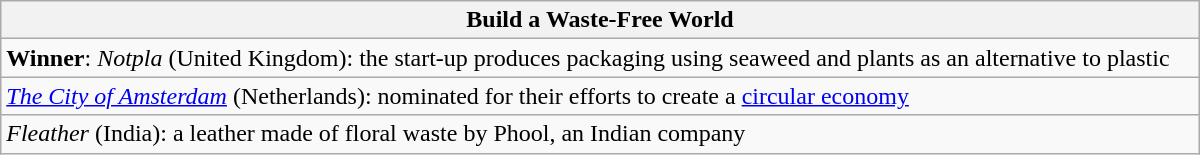<table class="wikitable" style="float:left; float:none;" width="800px">
<tr>
<th>Build a Waste-Free World</th>
</tr>
<tr>
<td><strong>Winner</strong>: <em>Notpla</em> (United Kingdom): the start-up produces packaging using seaweed and plants as an alternative to plastic</td>
</tr>
<tr>
<td><em><a href='#'>The City of Amsterdam</a></em> (Netherlands): nominated for their efforts to create a <a href='#'>circular economy</a></td>
</tr>
<tr>
<td><em>Fleather</em> (India): a leather made of floral waste by Phool, an Indian company</td>
</tr>
</table>
